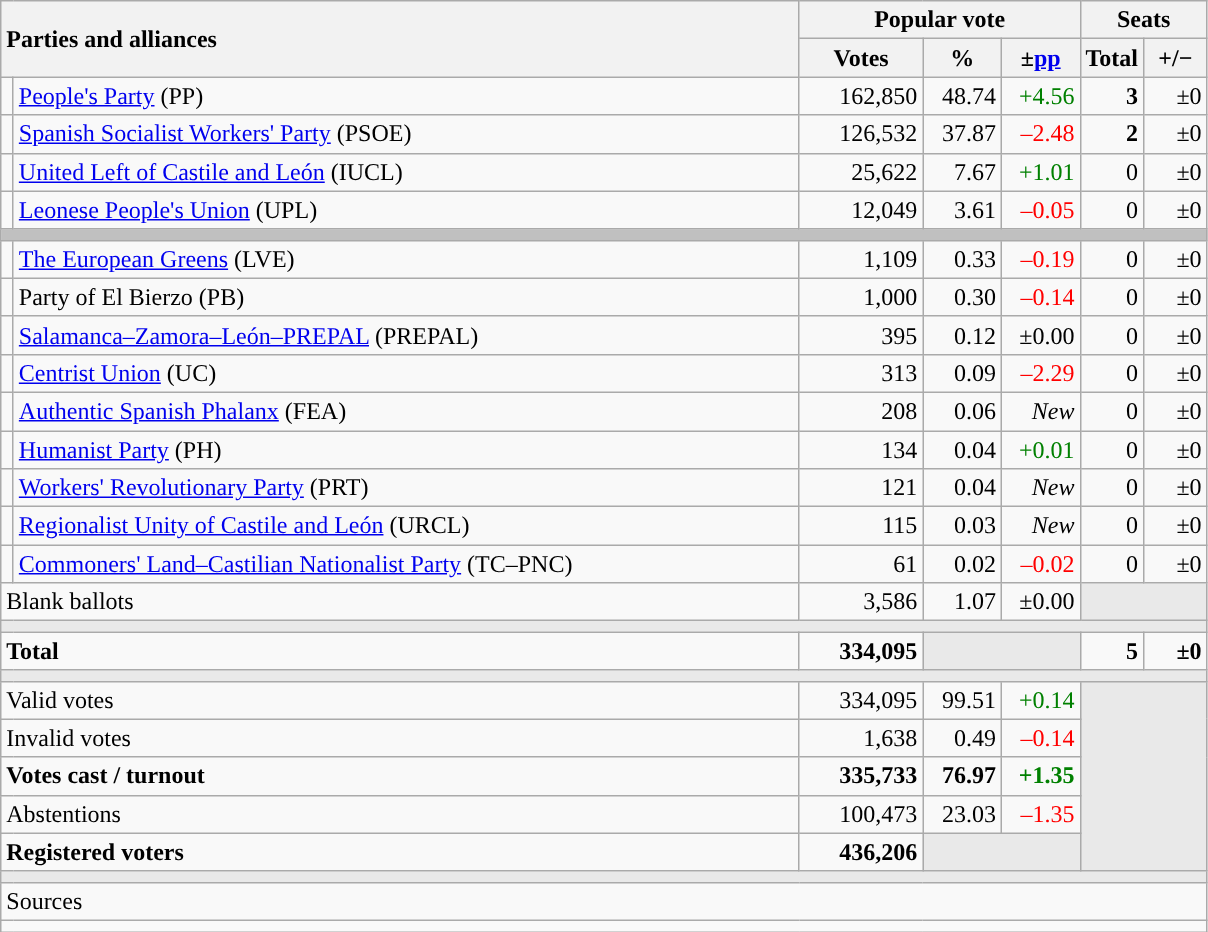<table class="wikitable" style="text-align:right;">
<tr>
<th style="text-align:left;" rowspan="2" colspan="2" width="525">Parties and alliances</th>
<th colspan="3">Popular vote</th>
<th colspan="2">Seats</th>
</tr>
<tr>
<th width="75">Votes</th>
<th width="45">%</th>
<th width="45">±<a href='#'>pp</a></th>
<th width="35">Total</th>
<th width="35">+/−</th>
</tr>
<tr>
<td width="1" style="color:inherit;background:"></td>
<td align="left"><a href='#'>People's Party</a> (PP)</td>
<td>162,850</td>
<td>48.74</td>
<td style="color:green;">+4.56</td>
<td><strong>3</strong></td>
<td>±0</td>
</tr>
<tr>
<td style="color:inherit;background:"></td>
<td align="left"><a href='#'>Spanish Socialist Workers' Party</a> (PSOE)</td>
<td>126,532</td>
<td>37.87</td>
<td style="color:red;">–2.48</td>
<td><strong>2</strong></td>
<td>±0</td>
</tr>
<tr>
<td style="color:inherit;background:"></td>
<td align="left"><a href='#'>United Left of Castile and León</a> (IUCL)</td>
<td>25,622</td>
<td>7.67</td>
<td style="color:green;">+1.01</td>
<td>0</td>
<td>±0</td>
</tr>
<tr>
<td style="color:inherit;background:"></td>
<td align="left"><a href='#'>Leonese People's Union</a> (UPL)</td>
<td>12,049</td>
<td>3.61</td>
<td style="color:red;">–0.05</td>
<td>0</td>
<td>±0</td>
</tr>
<tr>
<td colspan="7" bgcolor="#C0C0C0"></td>
</tr>
<tr>
<td style="color:inherit;background:"></td>
<td align="left"><a href='#'>The European Greens</a> (LVE)</td>
<td>1,109</td>
<td>0.33</td>
<td style="color:red;">–0.19</td>
<td>0</td>
<td>±0</td>
</tr>
<tr>
<td style="color:inherit;background:"></td>
<td align="left">Party of El Bierzo (PB)</td>
<td>1,000</td>
<td>0.30</td>
<td style="color:red;">–0.14</td>
<td>0</td>
<td>±0</td>
</tr>
<tr>
<td style="color:inherit;background:"></td>
<td align="left"><a href='#'>Salamanca–Zamora–León–PREPAL</a> (PREPAL)</td>
<td>395</td>
<td>0.12</td>
<td>±0.00</td>
<td>0</td>
<td>±0</td>
</tr>
<tr>
<td style="color:inherit;background:"></td>
<td align="left"><a href='#'>Centrist Union</a> (UC)</td>
<td>313</td>
<td>0.09</td>
<td style="color:red;">–2.29</td>
<td>0</td>
<td>±0</td>
</tr>
<tr>
<td style="color:inherit;background:"></td>
<td align="left"><a href='#'>Authentic Spanish Phalanx</a> (FEA)</td>
<td>208</td>
<td>0.06</td>
<td><em>New</em></td>
<td>0</td>
<td>±0</td>
</tr>
<tr>
<td style="color:inherit;background:"></td>
<td align="left"><a href='#'>Humanist Party</a> (PH)</td>
<td>134</td>
<td>0.04</td>
<td style="color:green;">+0.01</td>
<td>0</td>
<td>±0</td>
</tr>
<tr>
<td style="color:inherit;background:"></td>
<td align="left"><a href='#'>Workers' Revolutionary Party</a> (PRT)</td>
<td>121</td>
<td>0.04</td>
<td><em>New</em></td>
<td>0</td>
<td>±0</td>
</tr>
<tr>
<td style="color:inherit;background:"></td>
<td align="left"><a href='#'>Regionalist Unity of Castile and León</a> (URCL)</td>
<td>115</td>
<td>0.03</td>
<td><em>New</em></td>
<td>0</td>
<td>±0</td>
</tr>
<tr>
<td style="color:inherit;background:"></td>
<td align="left"><a href='#'>Commoners' Land–Castilian Nationalist Party</a> (TC–PNC)</td>
<td>61</td>
<td>0.02</td>
<td style="color:red;">–0.02</td>
<td>0</td>
<td>±0</td>
</tr>
<tr>
<td align="left" colspan="2">Blank ballots</td>
<td>3,586</td>
<td>1.07</td>
<td>±0.00</td>
<td bgcolor="#E9E9E9" colspan="2"></td>
</tr>
<tr>
<td colspan="7" bgcolor="#E9E9E9"></td>
</tr>
<tr style="font-weight:bold;">
<td align="left" colspan="2">Total</td>
<td>334,095</td>
<td bgcolor="#E9E9E9" colspan="2"></td>
<td>5</td>
<td>±0</td>
</tr>
<tr>
<td colspan="7" bgcolor="#E9E9E9"></td>
</tr>
<tr>
<td align="left" colspan="2">Valid votes</td>
<td>334,095</td>
<td>99.51</td>
<td style="color:green;">+0.14</td>
<td bgcolor="#E9E9E9" colspan="2" rowspan="5"></td>
</tr>
<tr>
<td align="left" colspan="2">Invalid votes</td>
<td>1,638</td>
<td>0.49</td>
<td style="color:red;">–0.14</td>
</tr>
<tr style="font-weight:bold;">
<td align="left" colspan="2">Votes cast / turnout</td>
<td>335,733</td>
<td>76.97</td>
<td style="color:green;">+1.35</td>
</tr>
<tr>
<td align="left" colspan="2">Abstentions</td>
<td>100,473</td>
<td>23.03</td>
<td style="color:red;">–1.35</td>
</tr>
<tr style="font-weight:bold;">
<td align="left" colspan="2">Registered voters</td>
<td>436,206</td>
<td bgcolor="#E9E9E9" colspan="2"></td>
</tr>
<tr>
<td colspan="7" bgcolor="#E9E9E9"></td>
</tr>
<tr>
<td align="left" colspan="7">Sources</td>
</tr>
<tr>
<td colspan="7" style="text-align:left; max-width:790px;"></td>
</tr>
</table>
